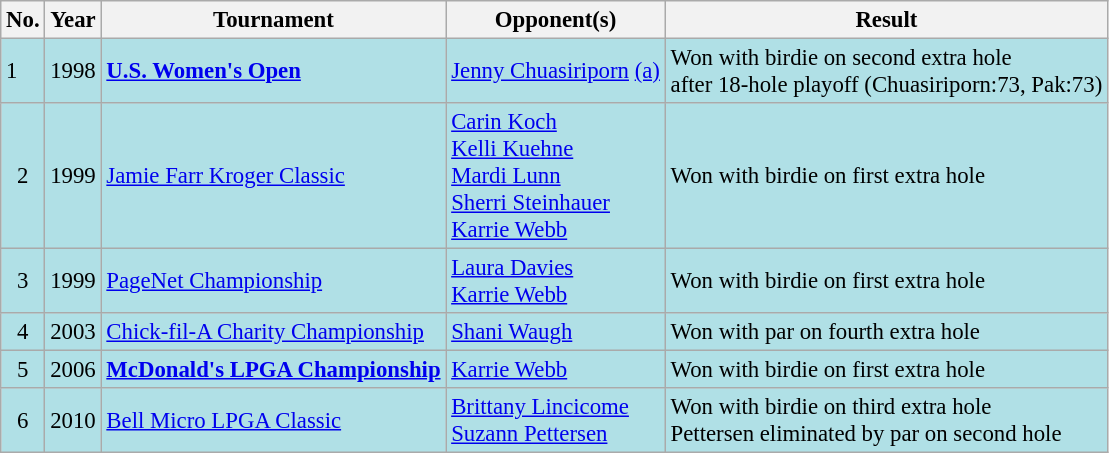<table class="wikitable" style="font-size:95%;">
<tr>
<th>No.</th>
<th>Year</th>
<th>Tournament</th>
<th>Opponent(s)</th>
<th>Result</th>
</tr>
<tr style="background:#B0E0E6;">
<td>1</td>
<td align=center>1998</td>
<td><strong><a href='#'>U.S. Women's Open</a></strong></td>
<td> <a href='#'>Jenny Chuasiriporn</a> <a href='#'>(a)</a></td>
<td>Won with birdie on second extra hole<br>after 18-hole playoff (Chuasiriporn:73, Pak:73)</td>
</tr>
<tr style="background:#B0E0E6;">
<td align=center>2</td>
<td>1999</td>
<td><a href='#'>Jamie Farr Kroger Classic</a></td>
<td> <a href='#'>Carin Koch</a><br> <a href='#'>Kelli Kuehne</a><br> <a href='#'>Mardi Lunn</a><br> <a href='#'>Sherri Steinhauer</a><br> <a href='#'>Karrie Webb</a></td>
<td>Won with birdie on first extra hole</td>
</tr>
<tr style="background:#B0E0E6;">
<td align=center>3</td>
<td>1999</td>
<td><a href='#'>PageNet Championship</a></td>
<td> <a href='#'>Laura Davies</a><br> <a href='#'>Karrie Webb</a></td>
<td>Won with birdie on first extra hole</td>
</tr>
<tr style="background:#B0E0E6;">
<td align=center>4</td>
<td>2003</td>
<td><a href='#'>Chick-fil-A Charity Championship</a></td>
<td> <a href='#'>Shani Waugh</a></td>
<td>Won with par on fourth extra hole</td>
</tr>
<tr style="background:#B0E0E6;">
<td align=center>5</td>
<td>2006</td>
<td><strong><a href='#'>McDonald's LPGA Championship</a></strong></td>
<td> <a href='#'>Karrie Webb</a></td>
<td>Won with birdie on first extra hole</td>
</tr>
<tr style="background:#B0E0E6;">
<td align=center>6</td>
<td>2010</td>
<td><a href='#'>Bell Micro LPGA Classic</a></td>
<td> <a href='#'>Brittany Lincicome</a><br> <a href='#'>Suzann Pettersen</a></td>
<td>Won with birdie on third extra hole<br>Pettersen eliminated by par on second hole</td>
</tr>
</table>
